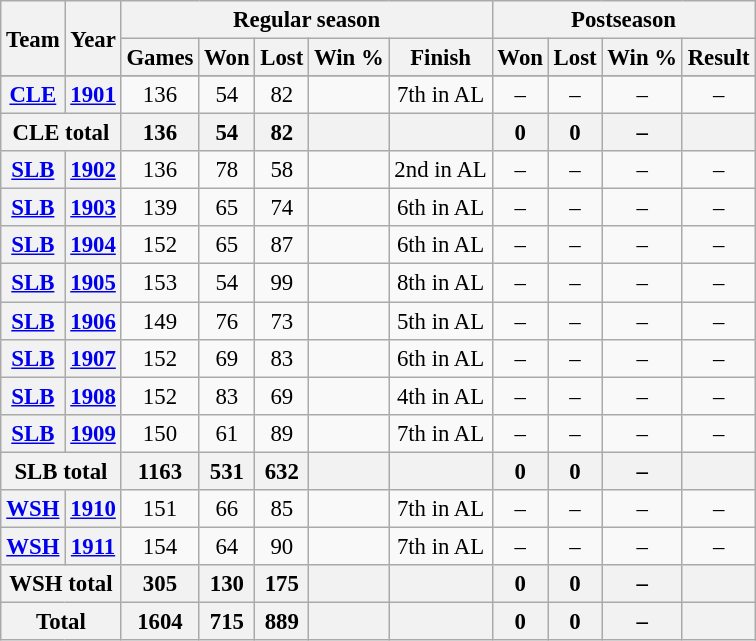<table class="wikitable" style="font-size: 95%; text-align:center;">
<tr>
<th rowspan="2">Team</th>
<th rowspan="2">Year</th>
<th colspan="5">Regular season</th>
<th colspan="4">Postseason</th>
</tr>
<tr>
<th>Games</th>
<th>Won</th>
<th>Lost</th>
<th>Win %</th>
<th>Finish</th>
<th>Won</th>
<th>Lost</th>
<th>Win %</th>
<th>Result</th>
</tr>
<tr>
</tr>
<tr>
<th><a href='#'>CLE</a></th>
<th><a href='#'>1901</a></th>
<td>136</td>
<td>54</td>
<td>82</td>
<td></td>
<td>7th in AL</td>
<td>–</td>
<td>–</td>
<td>–</td>
<td>–</td>
</tr>
<tr>
<th colspan="2">CLE total</th>
<th>136</th>
<th>54</th>
<th>82</th>
<th></th>
<th></th>
<th>0</th>
<th>0</th>
<th>–</th>
<th></th>
</tr>
<tr>
<th><a href='#'>SLB</a></th>
<th><a href='#'>1902</a></th>
<td>136</td>
<td>78</td>
<td>58</td>
<td></td>
<td>2nd in AL</td>
<td>–</td>
<td>–</td>
<td>–</td>
<td>–</td>
</tr>
<tr>
<th><a href='#'>SLB</a></th>
<th><a href='#'>1903</a></th>
<td>139</td>
<td>65</td>
<td>74</td>
<td></td>
<td>6th in AL</td>
<td>–</td>
<td>–</td>
<td>–</td>
<td>–</td>
</tr>
<tr>
<th><a href='#'>SLB</a></th>
<th><a href='#'>1904</a></th>
<td>152</td>
<td>65</td>
<td>87</td>
<td></td>
<td>6th in AL</td>
<td>–</td>
<td>–</td>
<td>–</td>
<td>–</td>
</tr>
<tr>
<th><a href='#'>SLB</a></th>
<th><a href='#'>1905</a></th>
<td>153</td>
<td>54</td>
<td>99</td>
<td></td>
<td>8th in AL</td>
<td>–</td>
<td>–</td>
<td>–</td>
<td>–</td>
</tr>
<tr>
<th><a href='#'>SLB</a></th>
<th><a href='#'>1906</a></th>
<td>149</td>
<td>76</td>
<td>73</td>
<td></td>
<td>5th in AL</td>
<td>–</td>
<td>–</td>
<td>–</td>
<td>–</td>
</tr>
<tr>
<th><a href='#'>SLB</a></th>
<th><a href='#'>1907</a></th>
<td>152</td>
<td>69</td>
<td>83</td>
<td></td>
<td>6th in AL</td>
<td>–</td>
<td>–</td>
<td>–</td>
<td>–</td>
</tr>
<tr>
<th><a href='#'>SLB</a></th>
<th><a href='#'>1908</a></th>
<td>152</td>
<td>83</td>
<td>69</td>
<td></td>
<td>4th in AL</td>
<td>–</td>
<td>–</td>
<td>–</td>
<td>–</td>
</tr>
<tr>
<th><a href='#'>SLB</a></th>
<th><a href='#'>1909</a></th>
<td>150</td>
<td>61</td>
<td>89</td>
<td></td>
<td>7th in AL</td>
<td>–</td>
<td>–</td>
<td>–</td>
<td>–</td>
</tr>
<tr>
<th colspan="2">SLB total</th>
<th>1163</th>
<th>531</th>
<th>632</th>
<th></th>
<th></th>
<th>0</th>
<th>0</th>
<th>–</th>
<th></th>
</tr>
<tr>
<th><a href='#'>WSH</a></th>
<th><a href='#'>1910</a></th>
<td>151</td>
<td>66</td>
<td>85</td>
<td></td>
<td>7th in AL</td>
<td>–</td>
<td>–</td>
<td>–</td>
<td>–</td>
</tr>
<tr>
<th><a href='#'>WSH</a></th>
<th><a href='#'>1911</a></th>
<td>154</td>
<td>64</td>
<td>90</td>
<td></td>
<td>7th in AL</td>
<td>–</td>
<td>–</td>
<td>–</td>
<td>–</td>
</tr>
<tr>
<th colspan="2">WSH total</th>
<th>305</th>
<th>130</th>
<th>175</th>
<th></th>
<th></th>
<th>0</th>
<th>0</th>
<th>–</th>
<th></th>
</tr>
<tr>
<th colspan="2">Total</th>
<th>1604</th>
<th>715</th>
<th>889</th>
<th></th>
<th></th>
<th>0</th>
<th>0</th>
<th>–</th>
<th></th>
</tr>
</table>
